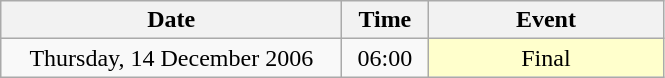<table class = "wikitable" style="text-align:center;">
<tr>
<th width=220>Date</th>
<th width=50>Time</th>
<th width=150>Event</th>
</tr>
<tr>
<td>Thursday, 14 December 2006</td>
<td>06:00</td>
<td bgcolor=ffffcc>Final</td>
</tr>
</table>
